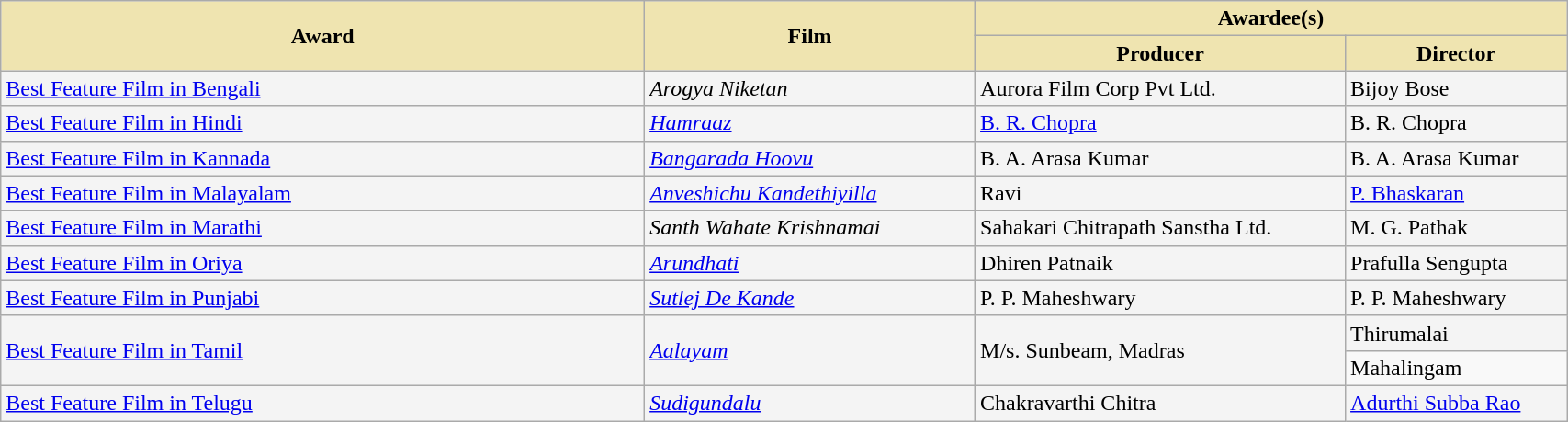<table class="wikitable sortable" style="width:90%">
<tr>
<th scope="col" rowspan="2" style="background-color:#EFE4B0;width:37%">Award</th>
<th scope="col" rowspan="2" style="background-color:#EFE4B0;width:19%">Film</th>
<th scope="col" colspan="2" style="background-color:#EFE4B0;width:34%">Awardee(s)</th>
</tr>
<tr>
<th scope="col" style="background-color:#EFE4B0;">Producer</th>
<th scope="col" style="background-color:#EFE4B0;">Director</th>
</tr>
<tr style="background-color:#F4F4F4">
<td><a href='#'>Best Feature Film in Bengali</a></td>
<td><em>Arogya Niketan</em></td>
<td>Aurora Film Corp Pvt Ltd.</td>
<td>Bijoy Bose</td>
</tr>
<tr style="background-color:#F4F4F4">
<td><a href='#'>Best Feature Film in Hindi</a></td>
<td><em><a href='#'>Hamraaz</a></em></td>
<td><a href='#'>B. R. Chopra</a></td>
<td>B. R. Chopra</td>
</tr>
<tr style="background-color:#F4F4F4">
<td><a href='#'>Best Feature Film in Kannada</a></td>
<td><em><a href='#'>Bangarada Hoovu</a></em></td>
<td>B. A. Arasa Kumar</td>
<td>B. A. Arasa Kumar</td>
</tr>
<tr style="background-color:#F4F4F4">
<td><a href='#'>Best Feature Film in Malayalam</a></td>
<td><em><a href='#'>Anveshichu Kandethiyilla</a></em></td>
<td>Ravi</td>
<td><a href='#'>P. Bhaskaran</a></td>
</tr>
<tr style="background-color:#F4F4F4">
<td><a href='#'>Best Feature Film in Marathi</a></td>
<td><em>Santh Wahate Krishnamai</em></td>
<td>Sahakari Chitrapath Sanstha Ltd.</td>
<td>M. G. Pathak</td>
</tr>
<tr style="background-color:#F4F4F4">
<td><a href='#'>Best Feature Film in Oriya</a></td>
<td><em><a href='#'>Arundhati</a></em></td>
<td>Dhiren Patnaik</td>
<td>Prafulla Sengupta</td>
</tr>
<tr style="background-color:#F4F4F4">
<td><a href='#'>Best Feature Film in Punjabi</a></td>
<td><em><a href='#'>Sutlej De Kande</a></em></td>
<td>P. P. Maheshwary</td>
<td>P. P. Maheshwary</td>
</tr>
<tr style="background-color:#F4F4F4">
<td rowspan="2"><a href='#'>Best Feature Film in Tamil</a></td>
<td rowspan="2"><em><a href='#'>Aalayam</a></em></td>
<td rowspan="2">M/s. Sunbeam, Madras</td>
<td>Thirumalai</td>
</tr>
<tr>
<td>Mahalingam</td>
</tr>
<tr style="background-color:#F4F4F4">
<td><a href='#'>Best Feature Film in Telugu</a></td>
<td><em><a href='#'>Sudigundalu</a></em></td>
<td>Chakravarthi Chitra</td>
<td><a href='#'>Adurthi Subba Rao</a></td>
</tr>
</table>
